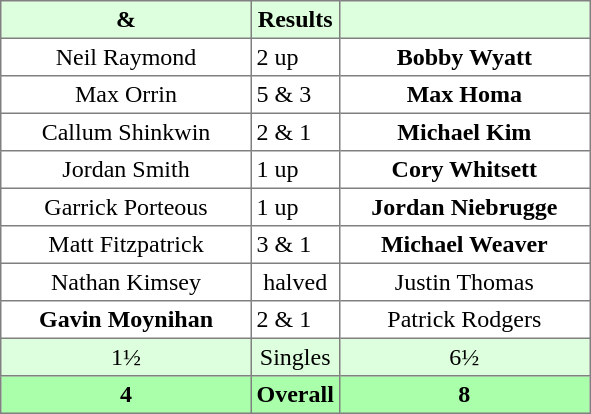<table border="1" cellpadding="3" style="border-collapse: collapse; text-align:center;">
<tr style="background:#ddffdd;">
<th width=160> & </th>
<th>Results</th>
<th width=160></th>
</tr>
<tr>
<td>Neil Raymond</td>
<td align=left> 2 up</td>
<td><strong>Bobby Wyatt</strong></td>
</tr>
<tr>
<td>Max Orrin</td>
<td align=left> 5 & 3</td>
<td><strong>Max Homa</strong></td>
</tr>
<tr>
<td>Callum Shinkwin</td>
<td align=left> 2 & 1</td>
<td><strong>Michael Kim</strong></td>
</tr>
<tr>
<td>Jordan Smith</td>
<td align=left> 1 up</td>
<td><strong>Cory Whitsett</strong></td>
</tr>
<tr>
<td>Garrick Porteous</td>
<td align=left> 1 up</td>
<td><strong>Jordan Niebrugge</strong></td>
</tr>
<tr>
<td>Matt Fitzpatrick</td>
<td align=left> 3 & 1</td>
<td><strong>Michael Weaver</strong></td>
</tr>
<tr>
<td>Nathan Kimsey</td>
<td>halved</td>
<td>Justin Thomas</td>
</tr>
<tr>
<td><strong>Gavin Moynihan</strong></td>
<td align=left> 2 & 1</td>
<td>Patrick Rodgers</td>
</tr>
<tr style="background:#ddffdd;">
<td>1½</td>
<td>Singles</td>
<td>6½</td>
</tr>
<tr style="background:#aaffaa;">
<th>4</th>
<th>Overall</th>
<th>8</th>
</tr>
</table>
